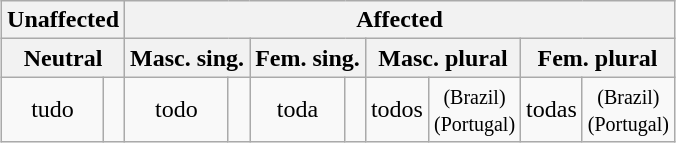<table class="wikitable" style="margin: 1em auto 1em auto; text-align:center;">
<tr>
<th colspan=2>Unaffected</th>
<th colspan=10>Affected</th>
</tr>
<tr>
<th colspan=2>Neutral</th>
<th colspan=2>Masc. sing.</th>
<th colspan=2>Fem. sing.</th>
<th colspan=2>Masc. plural</th>
<th colspan=2>Fem. plural</th>
</tr>
<tr>
<td>tudo</td>
<td></td>
<td>todo</td>
<td></td>
<td>toda</td>
<td></td>
<td>todos</td>
<td> <small>(Brazil)</small><br> <small>(Portugal)</small></td>
<td>todas</td>
<td> <small>(Brazil)</small><br> <small>(Portugal)</small></td>
</tr>
</table>
